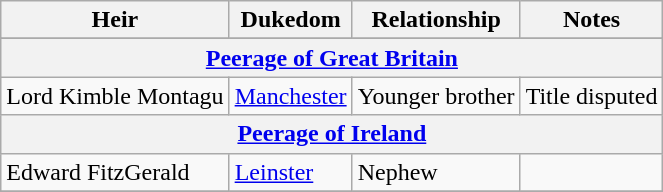<table class="wikitable">
<tr>
<th>Heir</th>
<th>Dukedom</th>
<th>Relationship</th>
<th>Notes</th>
</tr>
<tr>
</tr>
<tr>
<th colspan=5><a href='#'>Peerage of Great Britain</a></th>
</tr>
<tr>
<td>Lord Kimble Montagu</td>
<td><a href='#'>Manchester</a></td>
<td>Younger brother</td>
<td>Title disputed</td>
</tr>
<tr>
<th colspan=5><a href='#'>Peerage of Ireland</a></th>
</tr>
<tr>
<td>Edward FitzGerald</td>
<td><a href='#'>Leinster</a></td>
<td>Nephew</td>
<td></td>
</tr>
<tr>
</tr>
</table>
